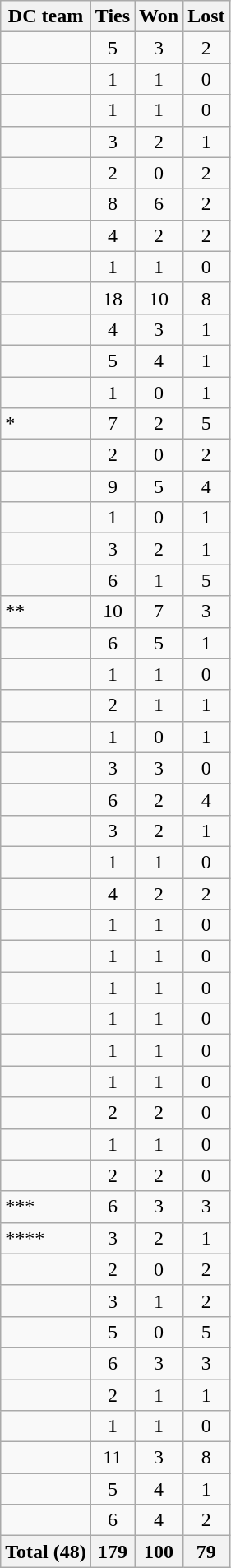<table class="wikitable sortable" style="text-align:center">
<tr>
<th>DC team</th>
<th>Ties</th>
<th>Won</th>
<th>Lost</th>
</tr>
<tr>
<td align="left"></td>
<td>5</td>
<td>3</td>
<td>2</td>
</tr>
<tr>
<td align="left"></td>
<td>1</td>
<td>1</td>
<td>0</td>
</tr>
<tr>
<td align="left"></td>
<td>1</td>
<td>1</td>
<td>0</td>
</tr>
<tr>
<td align="left"></td>
<td>3</td>
<td>2</td>
<td>1</td>
</tr>
<tr>
<td align="left"></td>
<td>2</td>
<td>0</td>
<td>2</td>
</tr>
<tr>
<td align="left"></td>
<td>8</td>
<td>6</td>
<td>2</td>
</tr>
<tr>
<td align="left"></td>
<td>4</td>
<td>2</td>
<td>2</td>
</tr>
<tr>
<td align="left"></td>
<td>1</td>
<td>1</td>
<td>0</td>
</tr>
<tr>
<td align="left"></td>
<td>18</td>
<td>10</td>
<td>8</td>
</tr>
<tr>
<td align="left"></td>
<td>4</td>
<td>3</td>
<td>1</td>
</tr>
<tr>
<td align="left"></td>
<td>5</td>
<td>4</td>
<td>1</td>
</tr>
<tr>
<td align="left"></td>
<td>1</td>
<td>0</td>
<td>1</td>
</tr>
<tr>
<td align="left">*</td>
<td>7</td>
<td>2</td>
<td>5</td>
</tr>
<tr>
<td align="left"></td>
<td>2</td>
<td>0</td>
<td>2</td>
</tr>
<tr>
<td align="left"></td>
<td>9</td>
<td>5</td>
<td>4</td>
</tr>
<tr>
<td align="left"></td>
<td>1</td>
<td>0</td>
<td>1</td>
</tr>
<tr>
<td align="left"></td>
<td>3</td>
<td>2</td>
<td>1</td>
</tr>
<tr>
<td align="left"></td>
<td>6</td>
<td>1</td>
<td>5</td>
</tr>
<tr>
<td align="left">**</td>
<td>10</td>
<td>7</td>
<td>3</td>
</tr>
<tr>
<td align="left"></td>
<td>6</td>
<td>5</td>
<td>1</td>
</tr>
<tr>
<td align="left"></td>
<td>1</td>
<td>1</td>
<td>0</td>
</tr>
<tr>
<td align="left"></td>
<td>2</td>
<td>1</td>
<td>1</td>
</tr>
<tr>
<td align="left"></td>
<td>1</td>
<td>0</td>
<td>1</td>
</tr>
<tr>
<td align="left"></td>
<td>3</td>
<td>3</td>
<td>0</td>
</tr>
<tr>
<td align="left"></td>
<td>6</td>
<td>2</td>
<td>4</td>
</tr>
<tr>
<td align="left"></td>
<td>3</td>
<td>2</td>
<td>1</td>
</tr>
<tr>
<td align="left"></td>
<td>1</td>
<td>1</td>
<td>0</td>
</tr>
<tr>
<td align="left"></td>
<td>4</td>
<td>2</td>
<td>2</td>
</tr>
<tr>
<td align="left"></td>
<td>1</td>
<td>1</td>
<td>0</td>
</tr>
<tr>
<td align="left"></td>
<td>1</td>
<td>1</td>
<td>0</td>
</tr>
<tr>
<td align="left"></td>
<td>1</td>
<td>1</td>
<td>0</td>
</tr>
<tr>
<td align="left"></td>
<td>1</td>
<td>1</td>
<td>0</td>
</tr>
<tr>
<td align="left"></td>
<td>1</td>
<td>1</td>
<td>0</td>
</tr>
<tr>
<td align="left"></td>
<td>1</td>
<td>1</td>
<td>0</td>
</tr>
<tr>
<td align="left"></td>
<td>2</td>
<td>2</td>
<td>0</td>
</tr>
<tr>
<td align="left"></td>
<td>1</td>
<td>1</td>
<td>0</td>
</tr>
<tr>
<td align="left"></td>
<td>2</td>
<td>2</td>
<td>0</td>
</tr>
<tr>
<td align="left">***</td>
<td>6</td>
<td>3</td>
<td>3</td>
</tr>
<tr>
<td align="left">****</td>
<td>3</td>
<td>2</td>
<td>1</td>
</tr>
<tr>
<td align="left"></td>
<td>2</td>
<td>0</td>
<td>2</td>
</tr>
<tr>
<td align="left"></td>
<td>3</td>
<td>1</td>
<td>2</td>
</tr>
<tr>
<td align="left"></td>
<td>5</td>
<td>0</td>
<td>5</td>
</tr>
<tr>
<td align="left"></td>
<td>6</td>
<td>3</td>
<td>3</td>
</tr>
<tr>
<td align="left"></td>
<td>2</td>
<td>1</td>
<td>1</td>
</tr>
<tr>
<td align="left"></td>
<td>1</td>
<td>1</td>
<td>0</td>
</tr>
<tr>
<td align="left"></td>
<td>11</td>
<td>3</td>
<td>8</td>
</tr>
<tr>
<td align="left"></td>
<td>5</td>
<td>4</td>
<td>1</td>
</tr>
<tr>
<td align="left"></td>
<td>6</td>
<td>4</td>
<td>2</td>
</tr>
<tr>
<th align="left">Total (48)</th>
<th>179</th>
<th>100</th>
<th>79</th>
</tr>
</table>
